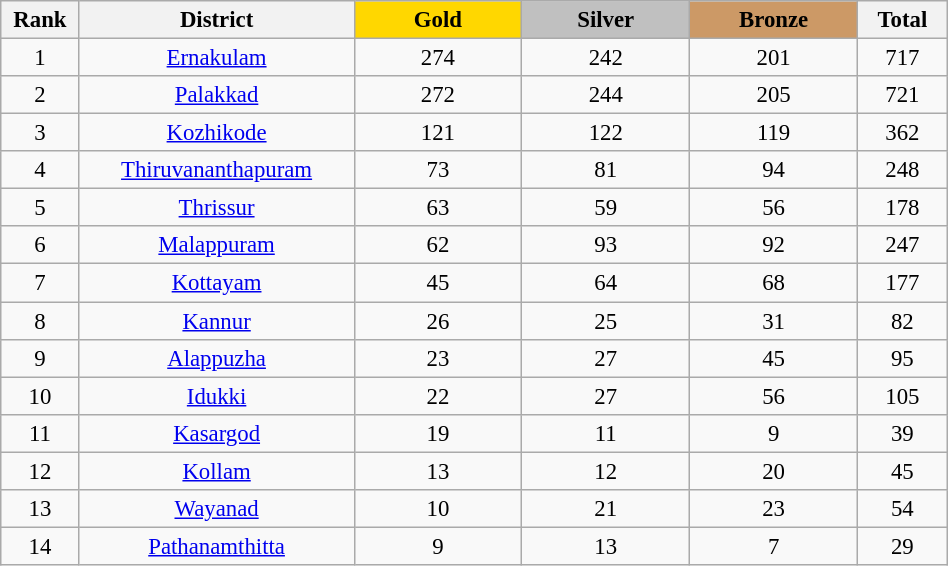<table class="wikitable sortable" style="font-size:95%;text-align:center;width:50%">
<tr>
<th width=2%>Rank</th>
<th width=10%>District</th>
<th style="width:10%; background:gold;">Gold</th>
<th style="width:10%; background:silver;">Silver</th>
<th style="width:10%; background:#c96;">Bronze</th>
<th width=4%>Total</th>
</tr>
<tr>
<td>1</td>
<td><a href='#'>Ernakulam</a></td>
<td>274</td>
<td>242</td>
<td>201</td>
<td>717</td>
</tr>
<tr>
<td>2</td>
<td><a href='#'>Palakkad</a></td>
<td>272</td>
<td>244</td>
<td>205</td>
<td>721</td>
</tr>
<tr>
<td>3</td>
<td><a href='#'>Kozhikode</a></td>
<td>121</td>
<td>122</td>
<td>119</td>
<td>362</td>
</tr>
<tr>
<td>4</td>
<td><a href='#'>Thiruvananthapuram</a></td>
<td>73</td>
<td>81</td>
<td>94</td>
<td>248</td>
</tr>
<tr>
<td>5</td>
<td><a href='#'>Thrissur</a></td>
<td>63</td>
<td>59</td>
<td>56</td>
<td>178</td>
</tr>
<tr>
<td>6</td>
<td><a href='#'>Malappuram</a></td>
<td>62</td>
<td>93</td>
<td>92</td>
<td>247</td>
</tr>
<tr>
<td>7</td>
<td><a href='#'>Kottayam</a></td>
<td>45</td>
<td>64</td>
<td>68</td>
<td>177</td>
</tr>
<tr>
<td>8</td>
<td><a href='#'>Kannur</a></td>
<td>26</td>
<td>25</td>
<td>31</td>
<td>82</td>
</tr>
<tr>
<td>9</td>
<td><a href='#'>Alappuzha</a></td>
<td>23</td>
<td>27</td>
<td>45</td>
<td>95</td>
</tr>
<tr>
<td>10</td>
<td><a href='#'>Idukki</a></td>
<td>22</td>
<td>27</td>
<td>56</td>
<td>105</td>
</tr>
<tr>
<td>11</td>
<td><a href='#'>Kasargod</a></td>
<td>19</td>
<td>11</td>
<td>9</td>
<td>39</td>
</tr>
<tr>
<td>12</td>
<td><a href='#'>Kollam</a></td>
<td>13</td>
<td>12</td>
<td>20</td>
<td>45</td>
</tr>
<tr>
<td>13</td>
<td><a href='#'>Wayanad</a></td>
<td>10</td>
<td>21</td>
<td>23</td>
<td>54</td>
</tr>
<tr>
<td>14</td>
<td><a href='#'>Pathanamthitta</a></td>
<td>9</td>
<td>13</td>
<td>7</td>
<td>29</td>
</tr>
</table>
